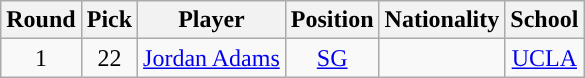<table class="wikitable sortable sortable">
<tr>
<th>Round</th>
<th>Pick</th>
<th>Player</th>
<th>Position</th>
<th>Nationality</th>
<th>School</th>
</tr>
<tr style="text-align: center">
<td>1</td>
<td>22</td>
<td><a href='#'>Jordan Adams</a></td>
<td><a href='#'>SG</a></td>
<td></td>
<td><a href='#'>UCLA</a></td>
</tr>
</table>
